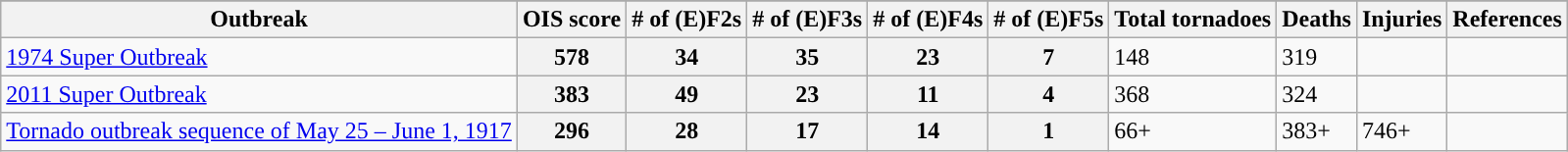<table class="wikitable sortable">
<tr>
</tr>
<tr>
<th>Outbreak</th>
<th>OIS score</th>
<th># of (E)F2s</th>
<th># of (E)F3s</th>
<th># of (E)F4s</th>
<th># of (E)F5s</th>
<th>Total tornadoes</th>
<th>Deaths</th>
<th>Injuries</th>
<th>References</th>
</tr>
<tr>
<td data-sort-value="1974-04-03"><a href='#'>1974 Super Outbreak</a></td>
<th scope="row">578</th>
<th scope="row" style="background-color:#">34</th>
<th scope="row" style="background-color:#">35</th>
<th scope="row" style="background-color:#">23</th>
<th scope="row" style="background-color:#">7</th>
<td>148</td>
<td>319</td>
<td></td>
<td></td>
</tr>
<tr>
<td data-sort-value="2011-04-25"><a href='#'>2011 Super Outbreak</a></td>
<th scope="row">383</th>
<th scope="row" style="background-color:#">49</th>
<th scope="row" style="background-color:#">23</th>
<th scope="row" style="background-color:#">11</th>
<th scope="row" style="background-color:#">4</th>
<td>368</td>
<td>324</td>
<td></td>
<td></td>
</tr>
<tr>
<td data-sort-value="1917-05-25"><a href='#'>Tornado outbreak sequence of May 25 – June 1, 1917</a></td>
<th scope="row">296</th>
<th scope="row" style="background-color:#">28</th>
<th scope="row" style="background-color:#">17</th>
<th scope="row" style="background-color:#">14</th>
<th scope="row" style="background-color:#">1</th>
<td>66+</td>
<td>383+</td>
<td>746+</td>
<td></td>
</tr>
</table>
